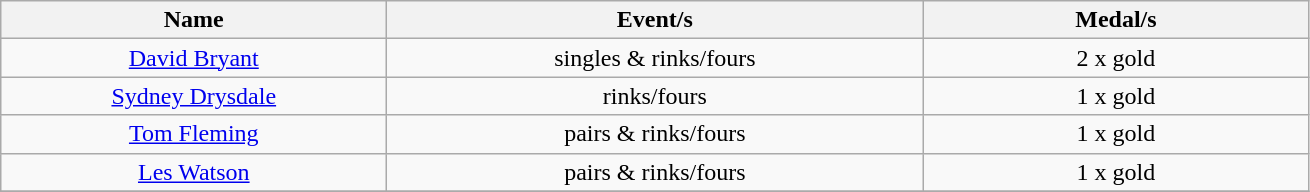<table class="wikitable" style="text-align: center">
<tr>
<th width=250>Name</th>
<th width=350>Event/s</th>
<th width=250>Medal/s</th>
</tr>
<tr>
<td><a href='#'>David Bryant</a></td>
<td>singles & rinks/fours</td>
<td>2 x gold</td>
</tr>
<tr>
<td><a href='#'>Sydney Drysdale</a></td>
<td>rinks/fours</td>
<td>1 x gold</td>
</tr>
<tr>
<td><a href='#'>Tom Fleming</a></td>
<td>pairs & rinks/fours</td>
<td>1 x gold</td>
</tr>
<tr>
<td><a href='#'>Les Watson</a></td>
<td>pairs & rinks/fours</td>
<td>1 x gold</td>
</tr>
<tr>
</tr>
</table>
